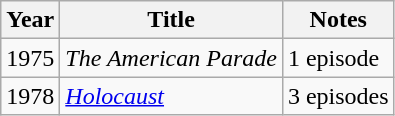<table class="wikitable">
<tr>
<th>Year</th>
<th>Title</th>
<th>Notes</th>
</tr>
<tr>
<td>1975</td>
<td><em>The American Parade</em></td>
<td>1 episode</td>
</tr>
<tr>
<td>1978</td>
<td><em><a href='#'>Holocaust</a></em></td>
<td>3 episodes</td>
</tr>
</table>
